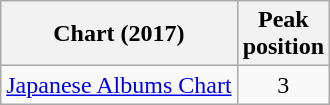<table class="wikitable sortable">
<tr>
<th>Chart (2017)</th>
<th>Peak<br>position</th>
</tr>
<tr>
<td><a href='#'>Japanese Albums Chart</a></td>
<td style="text-align:center;">3</td>
</tr>
</table>
